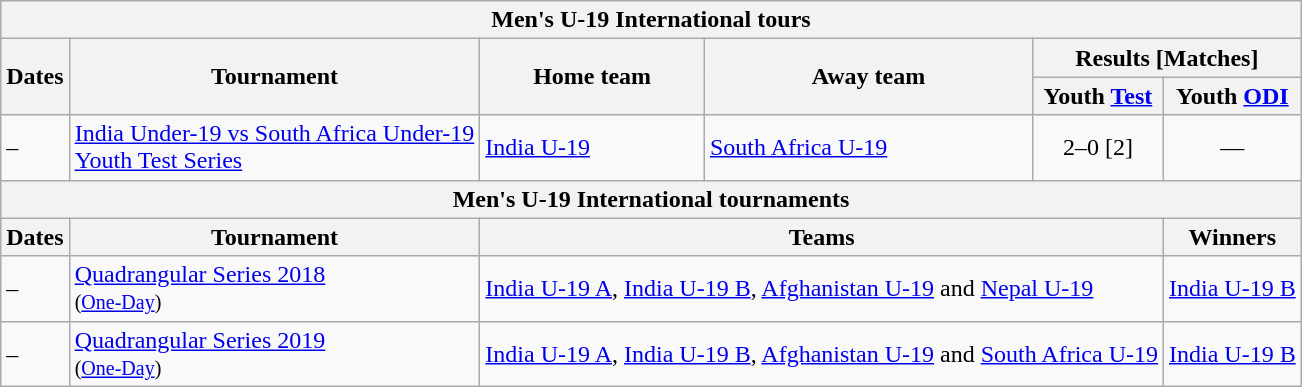<table class="wikitable" style="text-align:center; white-space:nowrap">
<tr>
<th colspan=6>Men's U-19 International tours</th>
</tr>
<tr>
<th rowspan=2>Dates</th>
<th rowspan=2>Tournament</th>
<th rowspan=2>Home team</th>
<th rowspan=2>Away team</th>
<th colspan=2>Results [Matches]</th>
</tr>
<tr>
<th width=80>Youth <a href='#'>Test</a></th>
<th width=80>Youth <a href='#'>ODI</a></th>
</tr>
<tr>
<td style="text-align:left">–<br></td>
<td style="text-align:left"><a href='#'>India Under-19 vs South Africa Under-19 <br>Youth Test Series</a></td>
<td style="text-align:left"> <a href='#'>India U-19</a></td>
<td style="text-align:left"> <a href='#'>South Africa U-19</a></td>
<td>2–0 [2]</td>
<td>—</td>
</tr>
<tr>
<th colspan=6>Men's U-19 International tournaments</th>
</tr>
<tr>
<th>Dates</th>
<th>Tournament</th>
<th colspan=3>Teams</th>
<th colspan=1>Winners</th>
</tr>
<tr>
<td style="text-align:left">–<br></td>
<td style="text-align:left"><a href='#'>Quadrangular Series 2018</a><br><small>(<a href='#'>One-Day</a>)</small></td>
<td style="text-align:left" colspan=3> <a href='#'>India U-19 A</a>,  <a href='#'>India U-19 B</a>, <a href='#'>Afghanistan U-19</a> and  <a href='#'>Nepal U-19</a></td>
<td style="text-align:left"> <a href='#'>India U-19 B</a></td>
</tr>
<tr>
<td style="text-align:left">–<br></td>
<td style="text-align:left"><a href='#'>Quadrangular Series 2019</a><br><small>(<a href='#'>One-Day</a>)</small></td>
<td style="text-align:left" colspan=3> <a href='#'>India U-19 A</a>,  <a href='#'>India U-19 B</a>, <a href='#'>Afghanistan U-19</a> and  <a href='#'>South Africa U-19</a></td>
<td style="text-align:left"> <a href='#'>India U-19 B</a></td>
</tr>
</table>
